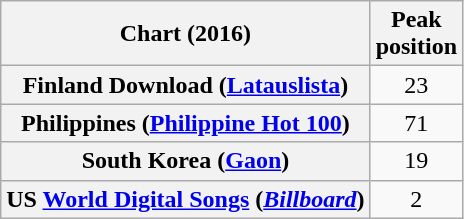<table class="wikitable plainrowheaders sortable" style="text-align:center">
<tr>
<th scope="col">Chart (2016)</th>
<th scope="col">Peak<br>position</th>
</tr>
<tr>
<th scope="row">Finland Download (<a href='#'>Latauslista</a>)</th>
<td align="center">23</td>
</tr>
<tr>
<th scope="row">Philippines (<a href='#'>Philippine Hot 100</a>)</th>
<td>71</td>
</tr>
<tr>
<th scope="row">South Korea (<a href='#'>Gaon</a>)</th>
<td>19</td>
</tr>
<tr>
<th scope="row">US <a href='#'>World Digital Songs</a> (<em><a href='#'>Billboard</a></em>)</th>
<td>2</td>
</tr>
</table>
